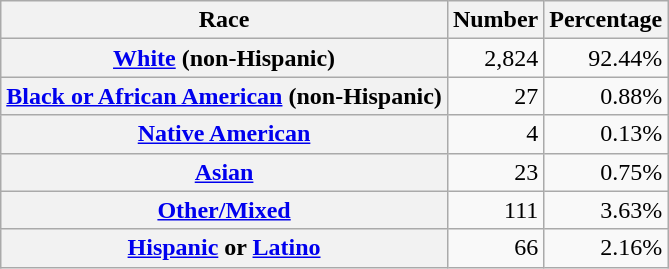<table class="wikitable" style="text-align:right">
<tr>
<th scope="col">Race</th>
<th scope="col">Number</th>
<th scope="col">Percentage</th>
</tr>
<tr>
<th scope="row"><a href='#'>White</a> (non-Hispanic)</th>
<td>2,824</td>
<td>92.44%</td>
</tr>
<tr>
<th scope="row"><a href='#'>Black or African American</a> (non-Hispanic)</th>
<td>27</td>
<td>0.88%</td>
</tr>
<tr>
<th scope="row"><a href='#'>Native American</a></th>
<td>4</td>
<td>0.13%</td>
</tr>
<tr>
<th scope="row"><a href='#'>Asian</a></th>
<td>23</td>
<td>0.75%</td>
</tr>
<tr>
<th scope="row"><a href='#'>Other/Mixed</a></th>
<td>111</td>
<td>3.63%</td>
</tr>
<tr>
<th scope="row"><a href='#'>Hispanic</a> or <a href='#'>Latino</a></th>
<td>66</td>
<td>2.16%</td>
</tr>
</table>
